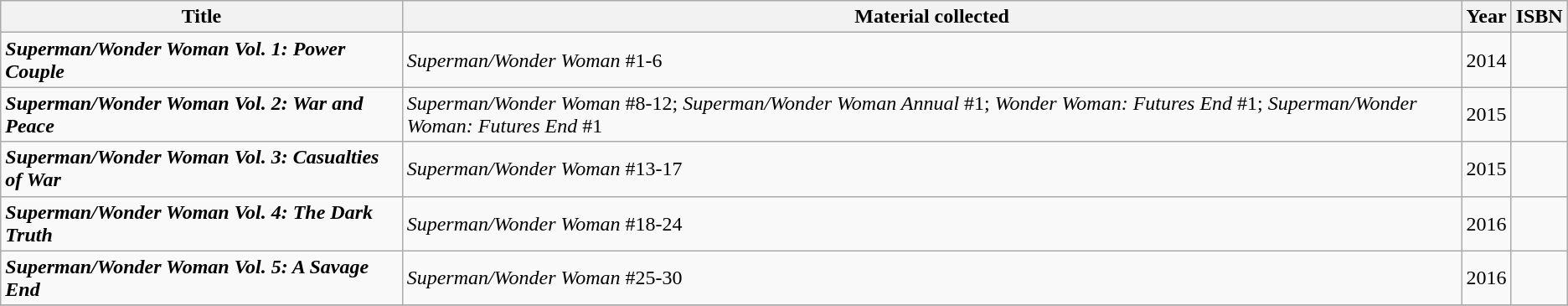<table class="wikitable sortable">
<tr>
<th>Title</th>
<th>Material collected</th>
<th>Year</th>
<th>ISBN</th>
</tr>
<tr>
<td><strong><em>Superman/Wonder Woman Vol. 1: Power Couple</em></strong></td>
<td><em>Superman/Wonder Woman</em> #1-6</td>
<td>2014</td>
<td></td>
</tr>
<tr>
<td><strong><em>Superman/Wonder Woman Vol. 2: War and Peace</em></strong></td>
<td><em>Superman/Wonder Woman</em> #8-12; <em>Superman/Wonder Woman Annual</em> #1; <em>Wonder Woman: Futures End</em> #1; <em>Superman/Wonder Woman: Futures End</em> #1</td>
<td>2015</td>
<td></td>
</tr>
<tr>
<td><strong><em>Superman/Wonder Woman Vol. 3: Casualties of War</em></strong></td>
<td><em>Superman/Wonder Woman</em> #13-17</td>
<td>2015</td>
<td></td>
</tr>
<tr>
<td><strong><em>Superman/Wonder Woman Vol. 4: The Dark Truth</em></strong></td>
<td><em>Superman/Wonder Woman</em> #18-24</td>
<td>2016</td>
<td></td>
</tr>
<tr>
<td><strong><em>Superman/Wonder Woman Vol. 5: A Savage End</em></strong></td>
<td><em>Superman/Wonder Woman</em> #25-30</td>
<td>2016</td>
<td></td>
</tr>
<tr>
</tr>
</table>
